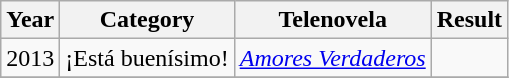<table class="wikitable">
<tr>
<th>Year</th>
<th>Category</th>
<th>Telenovela</th>
<th>Result</th>
</tr>
<tr>
<td>2013</td>
<td>¡Está buenísimo!</td>
<td><em><a href='#'>Amores Verdaderos</a></em></td>
<td></td>
</tr>
<tr>
</tr>
</table>
